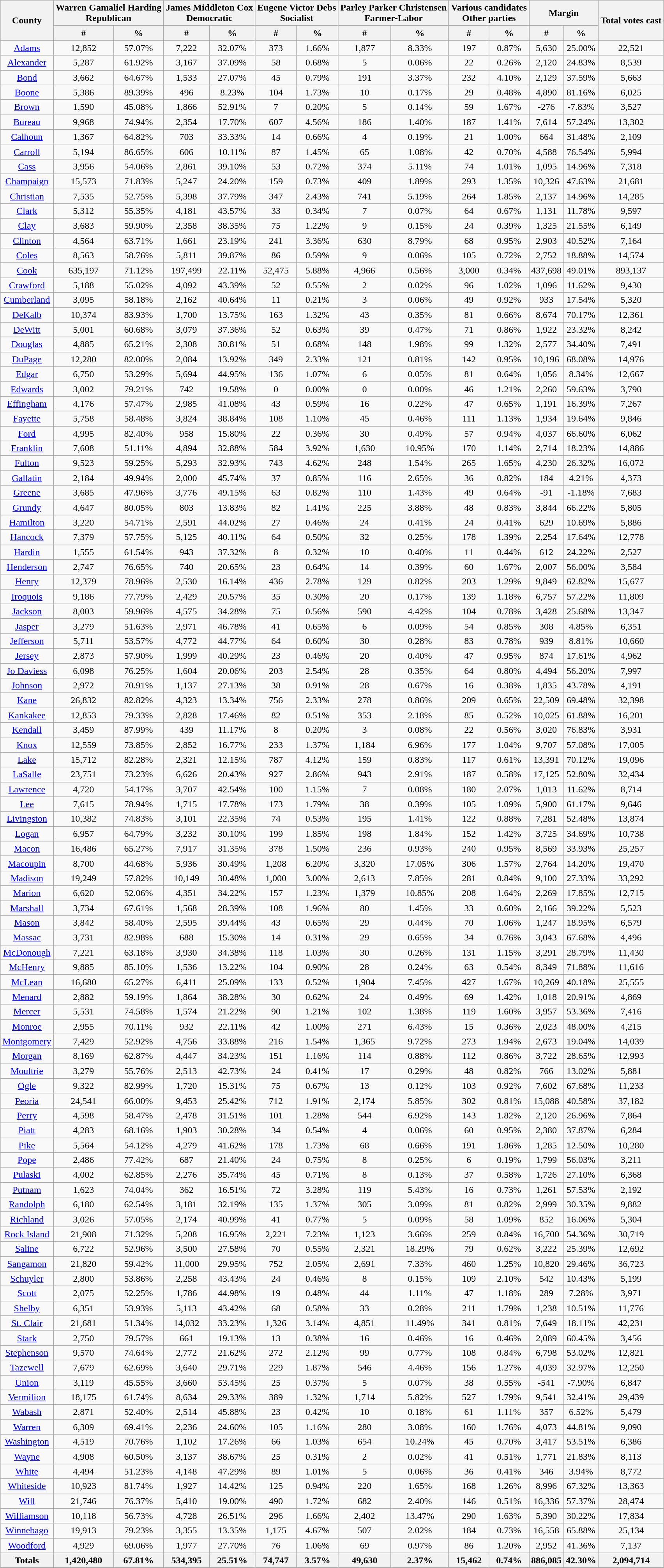<table class="wikitable sortable" style="text-align:center">
<tr>
<th rowspan="2" style="text-align:center;">County</th>
<th colspan="2" style="text-align:center;">Warren Gamaliel Harding<br>Republican</th>
<th colspan="2" style="text-align:center;">James Middleton Cox<br>Democratic</th>
<th colspan="2" style="text-align:center;">Eugene Victor Debs<br>Socialist</th>
<th colspan="2" style="text-align:center;">Parley Parker Christensen<br>Farmer-Labor</th>
<th colspan="2" style="text-align:center;">Various candidates<br>Other parties</th>
<th colspan="2" style="text-align:center;">Margin</th>
<th rowspan="2" style="text-align:center;">Total votes cast</th>
</tr>
<tr>
<th data-sort-type="number">#</th>
<th data-sort-type="number">%</th>
<th data-sort-type="number">#</th>
<th data-sort-type="number">%</th>
<th data-sort-type="number">#</th>
<th data-sort-type="number">%</th>
<th data-sort-type="number">#</th>
<th data-sort-type="number">%</th>
<th data-sort-type="number">#</th>
<th data-sort-type="number">%</th>
<th data-sort-type="number">#</th>
<th data-sort-type="number">%</th>
</tr>
<tr style="text-align:center;">
<td><a href='#'>Adams</a></td>
<td>12,852</td>
<td>57.07%</td>
<td>7,222</td>
<td>32.07%</td>
<td>373</td>
<td>1.66%</td>
<td>1,877</td>
<td>8.33%</td>
<td>197</td>
<td>0.87%</td>
<td>5,630</td>
<td>25.00%</td>
<td>22,521</td>
</tr>
<tr style="text-align:center;">
<td><a href='#'>Alexander</a></td>
<td>5,287</td>
<td>61.92%</td>
<td>3,167</td>
<td>37.09%</td>
<td>58</td>
<td>0.68%</td>
<td>5</td>
<td>0.06%</td>
<td>22</td>
<td>0.26%</td>
<td>2,120</td>
<td>24.83%</td>
<td>8,539</td>
</tr>
<tr style="text-align:center;">
<td><a href='#'>Bond</a></td>
<td>3,662</td>
<td>64.67%</td>
<td>1,533</td>
<td>27.07%</td>
<td>45</td>
<td>0.79%</td>
<td>191</td>
<td>3.37%</td>
<td>232</td>
<td>4.10%</td>
<td>2,129</td>
<td>37.59%</td>
<td>5,663</td>
</tr>
<tr style="text-align:center;">
<td><a href='#'>Boone</a></td>
<td>5,386</td>
<td>89.39%</td>
<td>496</td>
<td>8.23%</td>
<td>104</td>
<td>1.73%</td>
<td>10</td>
<td>0.17%</td>
<td>29</td>
<td>0.48%</td>
<td>4,890</td>
<td>81.16%</td>
<td>6,025</td>
</tr>
<tr style="text-align:center;">
<td><a href='#'>Brown</a></td>
<td>1,590</td>
<td>45.08%</td>
<td>1,866</td>
<td>52.91%</td>
<td>7</td>
<td>0.20%</td>
<td>5</td>
<td>0.14%</td>
<td>59</td>
<td>1.67%</td>
<td>-276</td>
<td>-7.83%</td>
<td>3,527</td>
</tr>
<tr style="text-align:center;">
<td><a href='#'>Bureau</a></td>
<td>9,968</td>
<td>74.94%</td>
<td>2,354</td>
<td>17.70%</td>
<td>607</td>
<td>4.56%</td>
<td>186</td>
<td>1.40%</td>
<td>187</td>
<td>1.41%</td>
<td>7,614</td>
<td>57.24%</td>
<td>13,302</td>
</tr>
<tr style="text-align:center;">
<td><a href='#'>Calhoun</a></td>
<td>1,367</td>
<td>64.82%</td>
<td>703</td>
<td>33.33%</td>
<td>14</td>
<td>0.66%</td>
<td>4</td>
<td>0.19%</td>
<td>21</td>
<td>1.00%</td>
<td>664</td>
<td>31.48%</td>
<td>2,109</td>
</tr>
<tr style="text-align:center;">
<td><a href='#'>Carroll</a></td>
<td>5,194</td>
<td>86.65%</td>
<td>606</td>
<td>10.11%</td>
<td>87</td>
<td>1.45%</td>
<td>65</td>
<td>1.08%</td>
<td>42</td>
<td>0.70%</td>
<td>4,588</td>
<td>76.54%</td>
<td>5,994</td>
</tr>
<tr style="text-align:center;">
<td><a href='#'>Cass</a></td>
<td>3,956</td>
<td>54.06%</td>
<td>2,861</td>
<td>39.10%</td>
<td>53</td>
<td>0.72%</td>
<td>374</td>
<td>5.11%</td>
<td>74</td>
<td>1.01%</td>
<td>1,095</td>
<td>14.96%</td>
<td>7,318</td>
</tr>
<tr style="text-align:center;">
<td><a href='#'>Champaign</a></td>
<td>15,573</td>
<td>71.83%</td>
<td>5,247</td>
<td>24.20%</td>
<td>159</td>
<td>0.73%</td>
<td>409</td>
<td>1.89%</td>
<td>293</td>
<td>1.35%</td>
<td>10,326</td>
<td>47.63%</td>
<td>21,681</td>
</tr>
<tr style="text-align:center;">
<td><a href='#'>Christian</a></td>
<td>7,535</td>
<td>52.75%</td>
<td>5,398</td>
<td>37.79%</td>
<td>347</td>
<td>2.43%</td>
<td>741</td>
<td>5.19%</td>
<td>264</td>
<td>1.85%</td>
<td>2,137</td>
<td>14.96%</td>
<td>14,285</td>
</tr>
<tr style="text-align:center;">
<td><a href='#'>Clark</a></td>
<td>5,312</td>
<td>55.35%</td>
<td>4,181</td>
<td>43.57%</td>
<td>33</td>
<td>0.34%</td>
<td>7</td>
<td>0.07%</td>
<td>64</td>
<td>0.67%</td>
<td>1,131</td>
<td>11.78%</td>
<td>9,597</td>
</tr>
<tr style="text-align:center;">
<td><a href='#'>Clay</a></td>
<td>3,683</td>
<td>59.90%</td>
<td>2,358</td>
<td>38.35%</td>
<td>75</td>
<td>1.22%</td>
<td>9</td>
<td>0.15%</td>
<td>24</td>
<td>0.39%</td>
<td>1,325</td>
<td>21.55%</td>
<td>6,149</td>
</tr>
<tr style="text-align:center;">
<td><a href='#'>Clinton</a></td>
<td>4,564</td>
<td>63.71%</td>
<td>1,661</td>
<td>23.19%</td>
<td>241</td>
<td>3.36%</td>
<td>630</td>
<td>8.79%</td>
<td>68</td>
<td>0.95%</td>
<td>2,903</td>
<td>40.52%</td>
<td>7,164</td>
</tr>
<tr style="text-align:center;">
<td><a href='#'>Coles</a></td>
<td>8,563</td>
<td>58.76%</td>
<td>5,811</td>
<td>39.87%</td>
<td>86</td>
<td>0.59%</td>
<td>9</td>
<td>0.06%</td>
<td>105</td>
<td>0.72%</td>
<td>2,752</td>
<td>18.88%</td>
<td>14,574</td>
</tr>
<tr style="text-align:center;">
<td><a href='#'>Cook</a></td>
<td>635,197</td>
<td>71.12%</td>
<td>197,499</td>
<td>22.11%</td>
<td>52,475</td>
<td>5.88%</td>
<td>4,966</td>
<td>0.56%</td>
<td>3,000</td>
<td>0.34%</td>
<td>437,698</td>
<td>49.01%</td>
<td>893,137</td>
</tr>
<tr style="text-align:center;">
<td><a href='#'>Crawford</a></td>
<td>5,188</td>
<td>55.02%</td>
<td>4,092</td>
<td>43.39%</td>
<td>52</td>
<td>0.55%</td>
<td>2</td>
<td>0.02%</td>
<td>96</td>
<td>1.02%</td>
<td>1,096</td>
<td>11.62%</td>
<td>9,430</td>
</tr>
<tr style="text-align:center;">
<td><a href='#'>Cumberland</a></td>
<td>3,095</td>
<td>58.18%</td>
<td>2,162</td>
<td>40.64%</td>
<td>11</td>
<td>0.21%</td>
<td>3</td>
<td>0.06%</td>
<td>49</td>
<td>0.92%</td>
<td>933</td>
<td>17.54%</td>
<td>5,320</td>
</tr>
<tr style="text-align:center;">
<td><a href='#'>DeKalb</a></td>
<td>10,374</td>
<td>83.93%</td>
<td>1,700</td>
<td>13.75%</td>
<td>163</td>
<td>1.32%</td>
<td>43</td>
<td>0.35%</td>
<td>81</td>
<td>0.66%</td>
<td>8,674</td>
<td>70.17%</td>
<td>12,361</td>
</tr>
<tr style="text-align:center;">
<td><a href='#'>DeWitt</a></td>
<td>5,001</td>
<td>60.68%</td>
<td>3,079</td>
<td>37.36%</td>
<td>52</td>
<td>0.63%</td>
<td>39</td>
<td>0.47%</td>
<td>71</td>
<td>0.86%</td>
<td>1,922</td>
<td>23.32%</td>
<td>8,242</td>
</tr>
<tr style="text-align:center;">
<td><a href='#'>Douglas</a></td>
<td>4,885</td>
<td>65.21%</td>
<td>2,308</td>
<td>30.81%</td>
<td>51</td>
<td>0.68%</td>
<td>148</td>
<td>1.98%</td>
<td>99</td>
<td>1.32%</td>
<td>2,577</td>
<td>34.40%</td>
<td>7,491</td>
</tr>
<tr style="text-align:center;">
<td><a href='#'>DuPage</a></td>
<td>12,280</td>
<td>82.00%</td>
<td>2,084</td>
<td>13.92%</td>
<td>349</td>
<td>2.33%</td>
<td>121</td>
<td>0.81%</td>
<td>142</td>
<td>0.95%</td>
<td>10,196</td>
<td>68.08%</td>
<td>14,976</td>
</tr>
<tr style="text-align:center;">
<td><a href='#'>Edgar</a></td>
<td>6,750</td>
<td>53.29%</td>
<td>5,694</td>
<td>44.95%</td>
<td>136</td>
<td>1.07%</td>
<td>6</td>
<td>0.05%</td>
<td>81</td>
<td>0.64%</td>
<td>1,056</td>
<td>8.34%</td>
<td>12,667</td>
</tr>
<tr style="text-align:center;">
<td><a href='#'>Edwards</a></td>
<td>3,002</td>
<td>79.21%</td>
<td>742</td>
<td>19.58%</td>
<td>0</td>
<td>0.00%</td>
<td>0</td>
<td>0.00%</td>
<td>46</td>
<td>1.21%</td>
<td>2,260</td>
<td>59.63%</td>
<td>3,790</td>
</tr>
<tr style="text-align:center;">
<td><a href='#'>Effingham</a></td>
<td>4,176</td>
<td>57.47%</td>
<td>2,985</td>
<td>41.08%</td>
<td>43</td>
<td>0.59%</td>
<td>16</td>
<td>0.22%</td>
<td>47</td>
<td>0.65%</td>
<td>1,191</td>
<td>16.39%</td>
<td>7,267</td>
</tr>
<tr style="text-align:center;">
<td><a href='#'>Fayette</a></td>
<td>5,758</td>
<td>58.48%</td>
<td>3,824</td>
<td>38.84%</td>
<td>108</td>
<td>1.10%</td>
<td>45</td>
<td>0.46%</td>
<td>111</td>
<td>1.13%</td>
<td>1,934</td>
<td>19.64%</td>
<td>9,846</td>
</tr>
<tr style="text-align:center;">
<td><a href='#'>Ford</a></td>
<td>4,995</td>
<td>82.40%</td>
<td>958</td>
<td>15.80%</td>
<td>22</td>
<td>0.36%</td>
<td>30</td>
<td>0.49%</td>
<td>57</td>
<td>0.94%</td>
<td>4,037</td>
<td>66.60%</td>
<td>6,062</td>
</tr>
<tr style="text-align:center;">
<td><a href='#'>Franklin</a></td>
<td>7,608</td>
<td>51.11%</td>
<td>4,894</td>
<td>32.88%</td>
<td>584</td>
<td>3.92%</td>
<td>1,630</td>
<td>10.95%</td>
<td>170</td>
<td>1.14%</td>
<td>2,714</td>
<td>18.23%</td>
<td>14,886</td>
</tr>
<tr style="text-align:center;">
<td><a href='#'>Fulton</a></td>
<td>9,523</td>
<td>59.25%</td>
<td>5,293</td>
<td>32.93%</td>
<td>743</td>
<td>4.62%</td>
<td>248</td>
<td>1.54%</td>
<td>265</td>
<td>1.65%</td>
<td>4,230</td>
<td>26.32%</td>
<td>16,072</td>
</tr>
<tr style="text-align:center;">
<td><a href='#'>Gallatin</a></td>
<td>2,184</td>
<td>49.94%</td>
<td>2,000</td>
<td>45.74%</td>
<td>37</td>
<td>0.85%</td>
<td>116</td>
<td>2.65%</td>
<td>36</td>
<td>0.82%</td>
<td>184</td>
<td>4.21%</td>
<td>4,373</td>
</tr>
<tr style="text-align:center;">
<td><a href='#'>Greene</a></td>
<td>3,685</td>
<td>47.96%</td>
<td>3,776</td>
<td>49.15%</td>
<td>63</td>
<td>0.82%</td>
<td>110</td>
<td>1.43%</td>
<td>49</td>
<td>0.64%</td>
<td>-91</td>
<td>-1.18%</td>
<td>7,683</td>
</tr>
<tr style="text-align:center;">
<td><a href='#'>Grundy</a></td>
<td>4,647</td>
<td>80.05%</td>
<td>803</td>
<td>13.83%</td>
<td>82</td>
<td>1.41%</td>
<td>225</td>
<td>3.88%</td>
<td>48</td>
<td>0.83%</td>
<td>3,844</td>
<td>66.22%</td>
<td>5,805</td>
</tr>
<tr style="text-align:center;">
<td><a href='#'>Hamilton</a></td>
<td>3,220</td>
<td>54.71%</td>
<td>2,591</td>
<td>44.02%</td>
<td>27</td>
<td>0.46%</td>
<td>24</td>
<td>0.41%</td>
<td>24</td>
<td>0.41%</td>
<td>629</td>
<td>10.69%</td>
<td>5,886</td>
</tr>
<tr style="text-align:center;">
<td><a href='#'>Hancock</a></td>
<td>7,379</td>
<td>57.75%</td>
<td>5,125</td>
<td>40.11%</td>
<td>64</td>
<td>0.50%</td>
<td>32</td>
<td>0.25%</td>
<td>178</td>
<td>1.39%</td>
<td>2,254</td>
<td>17.64%</td>
<td>12,778</td>
</tr>
<tr style="text-align:center;">
<td><a href='#'>Hardin</a></td>
<td>1,555</td>
<td>61.54%</td>
<td>943</td>
<td>37.32%</td>
<td>8</td>
<td>0.32%</td>
<td>10</td>
<td>0.40%</td>
<td>11</td>
<td>0.44%</td>
<td>612</td>
<td>24.22%</td>
<td>2,527</td>
</tr>
<tr style="text-align:center;">
<td><a href='#'>Henderson</a></td>
<td>2,747</td>
<td>76.65%</td>
<td>740</td>
<td>20.65%</td>
<td>23</td>
<td>0.64%</td>
<td>14</td>
<td>0.39%</td>
<td>60</td>
<td>1.67%</td>
<td>2,007</td>
<td>56.00%</td>
<td>3,584</td>
</tr>
<tr style="text-align:center;">
<td><a href='#'>Henry</a></td>
<td>12,379</td>
<td>78.96%</td>
<td>2,530</td>
<td>16.14%</td>
<td>436</td>
<td>2.78%</td>
<td>129</td>
<td>0.82%</td>
<td>203</td>
<td>1.29%</td>
<td>9,849</td>
<td>62.82%</td>
<td>15,677</td>
</tr>
<tr style="text-align:center;">
<td><a href='#'>Iroquois</a></td>
<td>9,186</td>
<td>77.79%</td>
<td>2,429</td>
<td>20.57%</td>
<td>35</td>
<td>0.30%</td>
<td>20</td>
<td>0.17%</td>
<td>139</td>
<td>1.18%</td>
<td>6,757</td>
<td>57.22%</td>
<td>11,809</td>
</tr>
<tr style="text-align:center;">
<td><a href='#'>Jackson</a></td>
<td>8,003</td>
<td>59.96%</td>
<td>4,575</td>
<td>34.28%</td>
<td>75</td>
<td>0.56%</td>
<td>590</td>
<td>4.42%</td>
<td>104</td>
<td>0.78%</td>
<td>3,428</td>
<td>25.68%</td>
<td>13,347</td>
</tr>
<tr style="text-align:center;">
<td><a href='#'>Jasper</a></td>
<td>3,279</td>
<td>51.63%</td>
<td>2,971</td>
<td>46.78%</td>
<td>41</td>
<td>0.65%</td>
<td>6</td>
<td>0.09%</td>
<td>54</td>
<td>0.85%</td>
<td>308</td>
<td>4.85%</td>
<td>6,351</td>
</tr>
<tr style="text-align:center;">
<td><a href='#'>Jefferson</a></td>
<td>5,711</td>
<td>53.57%</td>
<td>4,772</td>
<td>44.77%</td>
<td>64</td>
<td>0.60%</td>
<td>30</td>
<td>0.28%</td>
<td>83</td>
<td>0.78%</td>
<td>939</td>
<td>8.81%</td>
<td>10,660</td>
</tr>
<tr style="text-align:center;">
<td><a href='#'>Jersey</a></td>
<td>2,873</td>
<td>57.90%</td>
<td>1,999</td>
<td>40.29%</td>
<td>23</td>
<td>0.46%</td>
<td>20</td>
<td>0.40%</td>
<td>47</td>
<td>0.95%</td>
<td>874</td>
<td>17.61%</td>
<td>4,962</td>
</tr>
<tr style="text-align:center;">
<td><a href='#'>Jo Daviess</a></td>
<td>6,098</td>
<td>76.25%</td>
<td>1,604</td>
<td>20.06%</td>
<td>203</td>
<td>2.54%</td>
<td>28</td>
<td>0.35%</td>
<td>64</td>
<td>0.80%</td>
<td>4,494</td>
<td>56.20%</td>
<td>7,997</td>
</tr>
<tr style="text-align:center;">
<td><a href='#'>Johnson</a></td>
<td>2,972</td>
<td>70.91%</td>
<td>1,137</td>
<td>27.13%</td>
<td>38</td>
<td>0.91%</td>
<td>28</td>
<td>0.67%</td>
<td>16</td>
<td>0.38%</td>
<td>1,835</td>
<td>43.78%</td>
<td>4,191</td>
</tr>
<tr style="text-align:center;">
<td><a href='#'>Kane</a></td>
<td>26,832</td>
<td>82.82%</td>
<td>4,323</td>
<td>13.34%</td>
<td>756</td>
<td>2.33%</td>
<td>278</td>
<td>0.86%</td>
<td>209</td>
<td>0.65%</td>
<td>22,509</td>
<td>69.48%</td>
<td>32,398</td>
</tr>
<tr style="text-align:center;">
<td><a href='#'>Kankakee</a></td>
<td>12,853</td>
<td>79.33%</td>
<td>2,828</td>
<td>17.46%</td>
<td>82</td>
<td>0.51%</td>
<td>353</td>
<td>2.18%</td>
<td>85</td>
<td>0.52%</td>
<td>10,025</td>
<td>61.88%</td>
<td>16,201</td>
</tr>
<tr style="text-align:center;">
<td><a href='#'>Kendall</a></td>
<td>3,459</td>
<td>87.99%</td>
<td>439</td>
<td>11.17%</td>
<td>8</td>
<td>0.20%</td>
<td>3</td>
<td>0.08%</td>
<td>22</td>
<td>0.56%</td>
<td>3,020</td>
<td>76.83%</td>
<td>3,931</td>
</tr>
<tr style="text-align:center;">
<td><a href='#'>Knox</a></td>
<td>12,559</td>
<td>73.85%</td>
<td>2,852</td>
<td>16.77%</td>
<td>233</td>
<td>1.37%</td>
<td>1,184</td>
<td>6.96%</td>
<td>177</td>
<td>1.04%</td>
<td>9,707</td>
<td>57.08%</td>
<td>17,005</td>
</tr>
<tr style="text-align:center;">
<td><a href='#'>Lake</a></td>
<td>15,712</td>
<td>82.28%</td>
<td>2,321</td>
<td>12.15%</td>
<td>787</td>
<td>4.12%</td>
<td>159</td>
<td>0.83%</td>
<td>117</td>
<td>0.61%</td>
<td>13,391</td>
<td>70.12%</td>
<td>19,096</td>
</tr>
<tr style="text-align:center;">
<td><a href='#'>LaSalle</a></td>
<td>23,751</td>
<td>73.23%</td>
<td>6,626</td>
<td>20.43%</td>
<td>927</td>
<td>2.86%</td>
<td>943</td>
<td>2.91%</td>
<td>187</td>
<td>0.58%</td>
<td>17,125</td>
<td>52.80%</td>
<td>32,434</td>
</tr>
<tr style="text-align:center;">
<td><a href='#'>Lawrence</a></td>
<td>4,720</td>
<td>54.17%</td>
<td>3,707</td>
<td>42.54%</td>
<td>100</td>
<td>1.15%</td>
<td>7</td>
<td>0.08%</td>
<td>180</td>
<td>2.07%</td>
<td>1,013</td>
<td>11.62%</td>
<td>8,714</td>
</tr>
<tr style="text-align:center;">
<td><a href='#'>Lee</a></td>
<td>7,615</td>
<td>78.94%</td>
<td>1,715</td>
<td>17.78%</td>
<td>173</td>
<td>1.79%</td>
<td>38</td>
<td>0.39%</td>
<td>105</td>
<td>1.09%</td>
<td>5,900</td>
<td>61.17%</td>
<td>9,646</td>
</tr>
<tr style="text-align:center;">
<td><a href='#'>Livingston</a></td>
<td>10,382</td>
<td>74.83%</td>
<td>3,101</td>
<td>22.35%</td>
<td>74</td>
<td>0.53%</td>
<td>195</td>
<td>1.41%</td>
<td>122</td>
<td>0.88%</td>
<td>7,281</td>
<td>52.48%</td>
<td>13,874</td>
</tr>
<tr style="text-align:center;">
<td><a href='#'>Logan</a></td>
<td>6,957</td>
<td>64.79%</td>
<td>3,232</td>
<td>30.10%</td>
<td>199</td>
<td>1.85%</td>
<td>198</td>
<td>1.84%</td>
<td>152</td>
<td>1.42%</td>
<td>3,725</td>
<td>34.69%</td>
<td>10,738</td>
</tr>
<tr style="text-align:center;">
<td><a href='#'>Macon</a></td>
<td>16,486</td>
<td>65.27%</td>
<td>7,917</td>
<td>31.35%</td>
<td>378</td>
<td>1.50%</td>
<td>236</td>
<td>0.93%</td>
<td>240</td>
<td>0.95%</td>
<td>8,569</td>
<td>33.93%</td>
<td>25,257</td>
</tr>
<tr style="text-align:center;">
<td><a href='#'>Macoupin</a></td>
<td>8,700</td>
<td>44.68%</td>
<td>5,936</td>
<td>30.49%</td>
<td>1,208</td>
<td>6.20%</td>
<td>3,320</td>
<td>17.05%</td>
<td>306</td>
<td>1.57%</td>
<td>2,764</td>
<td>14.20%</td>
<td>19,470</td>
</tr>
<tr style="text-align:center;">
<td><a href='#'>Madison</a></td>
<td>19,249</td>
<td>57.82%</td>
<td>10,149</td>
<td>30.48%</td>
<td>1,000</td>
<td>3.00%</td>
<td>2,613</td>
<td>7.85%</td>
<td>281</td>
<td>0.84%</td>
<td>9,100</td>
<td>27.33%</td>
<td>33,292</td>
</tr>
<tr style="text-align:center;">
<td><a href='#'>Marion</a></td>
<td>6,620</td>
<td>52.06%</td>
<td>4,351</td>
<td>34.22%</td>
<td>157</td>
<td>1.23%</td>
<td>1,379</td>
<td>10.85%</td>
<td>208</td>
<td>1.64%</td>
<td>2,269</td>
<td>17.85%</td>
<td>12,715</td>
</tr>
<tr style="text-align:center;">
<td><a href='#'>Marshall</a></td>
<td>3,734</td>
<td>67.61%</td>
<td>1,568</td>
<td>28.39%</td>
<td>108</td>
<td>1.96%</td>
<td>80</td>
<td>1.45%</td>
<td>33</td>
<td>0.60%</td>
<td>2,166</td>
<td>39.22%</td>
<td>5,523</td>
</tr>
<tr style="text-align:center;">
<td><a href='#'>Mason</a></td>
<td>3,842</td>
<td>58.40%</td>
<td>2,595</td>
<td>39.44%</td>
<td>43</td>
<td>0.65%</td>
<td>29</td>
<td>0.44%</td>
<td>70</td>
<td>1.06%</td>
<td>1,247</td>
<td>18.95%</td>
<td>6,579</td>
</tr>
<tr style="text-align:center;">
<td><a href='#'>Massac</a></td>
<td>3,731</td>
<td>82.98%</td>
<td>688</td>
<td>15.30%</td>
<td>14</td>
<td>0.31%</td>
<td>29</td>
<td>0.65%</td>
<td>34</td>
<td>0.76%</td>
<td>3,043</td>
<td>67.68%</td>
<td>4,496</td>
</tr>
<tr style="text-align:center;">
<td><a href='#'>McDonough</a></td>
<td>7,221</td>
<td>63.18%</td>
<td>3,930</td>
<td>34.38%</td>
<td>118</td>
<td>1.03%</td>
<td>30</td>
<td>0.26%</td>
<td>131</td>
<td>1.15%</td>
<td>3,291</td>
<td>28.79%</td>
<td>11,430</td>
</tr>
<tr style="text-align:center;">
<td><a href='#'>McHenry</a></td>
<td>9,885</td>
<td>85.10%</td>
<td>1,536</td>
<td>13.22%</td>
<td>104</td>
<td>0.90%</td>
<td>28</td>
<td>0.24%</td>
<td>63</td>
<td>0.54%</td>
<td>8,349</td>
<td>71.88%</td>
<td>11,616</td>
</tr>
<tr style="text-align:center;">
<td><a href='#'>McLean</a></td>
<td>16,680</td>
<td>65.27%</td>
<td>6,411</td>
<td>25.09%</td>
<td>133</td>
<td>0.52%</td>
<td>1,904</td>
<td>7.45%</td>
<td>427</td>
<td>1.67%</td>
<td>10,269</td>
<td>40.18%</td>
<td>25,555</td>
</tr>
<tr style="text-align:center;">
<td><a href='#'>Menard</a></td>
<td>2,882</td>
<td>59.19%</td>
<td>1,864</td>
<td>38.28%</td>
<td>30</td>
<td>0.62%</td>
<td>24</td>
<td>0.49%</td>
<td>69</td>
<td>1.42%</td>
<td>1,018</td>
<td>20.91%</td>
<td>4,869</td>
</tr>
<tr style="text-align:center;">
<td><a href='#'>Mercer</a></td>
<td>5,531</td>
<td>74.58%</td>
<td>1,574</td>
<td>21.22%</td>
<td>90</td>
<td>1.21%</td>
<td>102</td>
<td>1.38%</td>
<td>119</td>
<td>1.60%</td>
<td>3,957</td>
<td>53.36%</td>
<td>7,416</td>
</tr>
<tr style="text-align:center;">
<td><a href='#'>Monroe</a></td>
<td>2,955</td>
<td>70.11%</td>
<td>932</td>
<td>22.11%</td>
<td>42</td>
<td>1.00%</td>
<td>271</td>
<td>6.43%</td>
<td>15</td>
<td>0.36%</td>
<td>2,023</td>
<td>48.00%</td>
<td>4,215</td>
</tr>
<tr style="text-align:center;">
<td><a href='#'>Montgomery</a></td>
<td>7,429</td>
<td>52.92%</td>
<td>4,756</td>
<td>33.88%</td>
<td>216</td>
<td>1.54%</td>
<td>1,365</td>
<td>9.72%</td>
<td>273</td>
<td>1.94%</td>
<td>2,673</td>
<td>19.04%</td>
<td>14,039</td>
</tr>
<tr style="text-align:center;">
<td><a href='#'>Morgan</a></td>
<td>8,169</td>
<td>62.87%</td>
<td>4,447</td>
<td>34.23%</td>
<td>151</td>
<td>1.16%</td>
<td>114</td>
<td>0.88%</td>
<td>112</td>
<td>0.86%</td>
<td>3,722</td>
<td>28.65%</td>
<td>12,993</td>
</tr>
<tr style="text-align:center;">
<td><a href='#'>Moultrie</a></td>
<td>3,279</td>
<td>55.76%</td>
<td>2,513</td>
<td>42.73%</td>
<td>24</td>
<td>0.41%</td>
<td>17</td>
<td>0.29%</td>
<td>48</td>
<td>0.82%</td>
<td>766</td>
<td>13.02%</td>
<td>5,881</td>
</tr>
<tr style="text-align:center;">
<td><a href='#'>Ogle</a></td>
<td>9,322</td>
<td>82.99%</td>
<td>1,720</td>
<td>15.31%</td>
<td>75</td>
<td>0.67%</td>
<td>13</td>
<td>0.12%</td>
<td>103</td>
<td>0.92%</td>
<td>7,602</td>
<td>67.68%</td>
<td>11,233</td>
</tr>
<tr style="text-align:center;">
<td><a href='#'>Peoria</a></td>
<td>24,541</td>
<td>66.00%</td>
<td>9,453</td>
<td>25.42%</td>
<td>712</td>
<td>1.91%</td>
<td>2,174</td>
<td>5.85%</td>
<td>302</td>
<td>0.81%</td>
<td>15,088</td>
<td>40.58%</td>
<td>37,182</td>
</tr>
<tr style="text-align:center;">
<td><a href='#'>Perry</a></td>
<td>4,598</td>
<td>58.47%</td>
<td>2,478</td>
<td>31.51%</td>
<td>101</td>
<td>1.28%</td>
<td>544</td>
<td>6.92%</td>
<td>143</td>
<td>1.82%</td>
<td>2,120</td>
<td>26.96%</td>
<td>7,864</td>
</tr>
<tr style="text-align:center;">
<td><a href='#'>Piatt</a></td>
<td>4,283</td>
<td>68.16%</td>
<td>1,903</td>
<td>30.28%</td>
<td>34</td>
<td>0.54%</td>
<td>4</td>
<td>0.06%</td>
<td>60</td>
<td>0.95%</td>
<td>2,380</td>
<td>37.87%</td>
<td>6,284</td>
</tr>
<tr style="text-align:center;">
<td><a href='#'>Pike</a></td>
<td>5,564</td>
<td>54.12%</td>
<td>4,279</td>
<td>41.62%</td>
<td>178</td>
<td>1.73%</td>
<td>68</td>
<td>0.66%</td>
<td>191</td>
<td>1.86%</td>
<td>1,285</td>
<td>12.50%</td>
<td>10,280</td>
</tr>
<tr style="text-align:center;">
<td><a href='#'>Pope</a></td>
<td>2,486</td>
<td>77.42%</td>
<td>687</td>
<td>21.40%</td>
<td>24</td>
<td>0.75%</td>
<td>8</td>
<td>0.25%</td>
<td>6</td>
<td>0.19%</td>
<td>1,799</td>
<td>56.03%</td>
<td>3,211</td>
</tr>
<tr style="text-align:center;">
<td><a href='#'>Pulaski</a></td>
<td>4,002</td>
<td>62.85%</td>
<td>2,276</td>
<td>35.74%</td>
<td>45</td>
<td>0.71%</td>
<td>8</td>
<td>0.13%</td>
<td>37</td>
<td>0.58%</td>
<td>1,726</td>
<td>27.10%</td>
<td>6,368</td>
</tr>
<tr style="text-align:center;">
<td><a href='#'>Putnam</a></td>
<td>1,623</td>
<td>74.04%</td>
<td>362</td>
<td>16.51%</td>
<td>72</td>
<td>3.28%</td>
<td>119</td>
<td>5.43%</td>
<td>16</td>
<td>0.73%</td>
<td>1,261</td>
<td>57.53%</td>
<td>2,192</td>
</tr>
<tr style="text-align:center;">
<td><a href='#'>Randolph</a></td>
<td>6,180</td>
<td>62.54%</td>
<td>3,181</td>
<td>32.19%</td>
<td>135</td>
<td>1.37%</td>
<td>305</td>
<td>3.09%</td>
<td>81</td>
<td>0.82%</td>
<td>2,999</td>
<td>30.35%</td>
<td>9,882</td>
</tr>
<tr style="text-align:center;">
<td><a href='#'>Richland</a></td>
<td>3,026</td>
<td>57.05%</td>
<td>2,174</td>
<td>40.99%</td>
<td>41</td>
<td>0.77%</td>
<td>5</td>
<td>0.09%</td>
<td>58</td>
<td>1.09%</td>
<td>852</td>
<td>16.06%</td>
<td>5,304</td>
</tr>
<tr style="text-align:center;">
<td><a href='#'>Rock Island</a></td>
<td>21,908</td>
<td>71.32%</td>
<td>5,208</td>
<td>16.95%</td>
<td>2,221</td>
<td>7.23%</td>
<td>1,123</td>
<td>3.66%</td>
<td>259</td>
<td>0.84%</td>
<td>16,700</td>
<td>54.36%</td>
<td>30,719</td>
</tr>
<tr style="text-align:center;">
<td><a href='#'>Saline</a></td>
<td>6,722</td>
<td>52.96%</td>
<td>3,500</td>
<td>27.58%</td>
<td>70</td>
<td>0.55%</td>
<td>2,321</td>
<td>18.29%</td>
<td>79</td>
<td>0.62%</td>
<td>3,222</td>
<td>25.39%</td>
<td>12,692</td>
</tr>
<tr style="text-align:center;">
<td><a href='#'>Sangamon</a></td>
<td>21,820</td>
<td>59.42%</td>
<td>11,000</td>
<td>29.95%</td>
<td>752</td>
<td>2.05%</td>
<td>2,691</td>
<td>7.33%</td>
<td>460</td>
<td>1.25%</td>
<td>10,820</td>
<td>29.46%</td>
<td>36,723</td>
</tr>
<tr style="text-align:center;">
<td><a href='#'>Schuyler</a></td>
<td>2,800</td>
<td>53.86%</td>
<td>2,258</td>
<td>43.43%</td>
<td>24</td>
<td>0.46%</td>
<td>8</td>
<td>0.15%</td>
<td>109</td>
<td>2.10%</td>
<td>542</td>
<td>10.43%</td>
<td>5,199</td>
</tr>
<tr style="text-align:center;">
<td><a href='#'>Scott</a></td>
<td>2,075</td>
<td>52.25%</td>
<td>1,786</td>
<td>44.98%</td>
<td>19</td>
<td>0.48%</td>
<td>44</td>
<td>1.11%</td>
<td>47</td>
<td>1.18%</td>
<td>289</td>
<td>7.28%</td>
<td>3,971</td>
</tr>
<tr style="text-align:center;">
<td><a href='#'>Shelby</a></td>
<td>6,351</td>
<td>53.93%</td>
<td>5,113</td>
<td>43.42%</td>
<td>68</td>
<td>0.58%</td>
<td>33</td>
<td>0.28%</td>
<td>211</td>
<td>1.79%</td>
<td>1,238</td>
<td>10.51%</td>
<td>11,776</td>
</tr>
<tr style="text-align:center;">
<td><a href='#'>St. Clair</a></td>
<td>21,681</td>
<td>51.34%</td>
<td>14,032</td>
<td>33.23%</td>
<td>1,326</td>
<td>3.14%</td>
<td>4,851</td>
<td>11.49%</td>
<td>341</td>
<td>0.81%</td>
<td>7,649</td>
<td>18.11%</td>
<td>42,231</td>
</tr>
<tr style="text-align:center;">
<td><a href='#'>Stark</a></td>
<td>2,750</td>
<td>79.57%</td>
<td>661</td>
<td>19.13%</td>
<td>13</td>
<td>0.38%</td>
<td>16</td>
<td>0.46%</td>
<td>16</td>
<td>0.46%</td>
<td>2,089</td>
<td>60.45%</td>
<td>3,456</td>
</tr>
<tr style="text-align:center;">
<td><a href='#'>Stephenson</a></td>
<td>9,570</td>
<td>74.64%</td>
<td>2,772</td>
<td>21.62%</td>
<td>272</td>
<td>2.12%</td>
<td>99</td>
<td>0.77%</td>
<td>108</td>
<td>0.84%</td>
<td>6,798</td>
<td>53.02%</td>
<td>12,821</td>
</tr>
<tr style="text-align:center;">
<td><a href='#'>Tazewell</a></td>
<td>7,679</td>
<td>62.69%</td>
<td>3,640</td>
<td>29.71%</td>
<td>229</td>
<td>1.87%</td>
<td>546</td>
<td>4.46%</td>
<td>156</td>
<td>1.27%</td>
<td>4,039</td>
<td>32.97%</td>
<td>12,250</td>
</tr>
<tr style="text-align:center;">
<td><a href='#'>Union</a></td>
<td>3,119</td>
<td>45.55%</td>
<td>3,660</td>
<td>53.45%</td>
<td>25</td>
<td>0.37%</td>
<td>5</td>
<td>0.07%</td>
<td>38</td>
<td>0.55%</td>
<td>-541</td>
<td>-7.90%</td>
<td>6,847</td>
</tr>
<tr style="text-align:center;">
<td><a href='#'>Vermilion</a></td>
<td>18,175</td>
<td>61.74%</td>
<td>8,634</td>
<td>29.33%</td>
<td>389</td>
<td>1.32%</td>
<td>1,714</td>
<td>5.82%</td>
<td>527</td>
<td>1.79%</td>
<td>9,541</td>
<td>32.41%</td>
<td>29,439</td>
</tr>
<tr style="text-align:center;">
<td><a href='#'>Wabash</a></td>
<td>2,871</td>
<td>52.40%</td>
<td>2,514</td>
<td>45.88%</td>
<td>23</td>
<td>0.42%</td>
<td>10</td>
<td>0.18%</td>
<td>61</td>
<td>1.11%</td>
<td>357</td>
<td>6.52%</td>
<td>5,479</td>
</tr>
<tr style="text-align:center;">
<td><a href='#'>Warren</a></td>
<td>6,309</td>
<td>69.41%</td>
<td>2,236</td>
<td>24.60%</td>
<td>105</td>
<td>1.16%</td>
<td>280</td>
<td>3.08%</td>
<td>160</td>
<td>1.76%</td>
<td>4,073</td>
<td>44.81%</td>
<td>9,090</td>
</tr>
<tr style="text-align:center;">
<td><a href='#'>Washington</a></td>
<td>4,519</td>
<td>70.76%</td>
<td>1,102</td>
<td>17.26%</td>
<td>66</td>
<td>1.03%</td>
<td>654</td>
<td>10.24%</td>
<td>45</td>
<td>0.70%</td>
<td>3,417</td>
<td>53.51%</td>
<td>6,386</td>
</tr>
<tr style="text-align:center;">
<td><a href='#'>Wayne</a></td>
<td>4,908</td>
<td>60.50%</td>
<td>3,137</td>
<td>38.67%</td>
<td>25</td>
<td>0.31%</td>
<td>2</td>
<td>0.02%</td>
<td>41</td>
<td>0.51%</td>
<td>1,771</td>
<td>21.83%</td>
<td>8,113</td>
</tr>
<tr style="text-align:center;">
<td><a href='#'>White</a></td>
<td>4,494</td>
<td>51.23%</td>
<td>4,148</td>
<td>47.29%</td>
<td>89</td>
<td>1.01%</td>
<td>5</td>
<td>0.06%</td>
<td>36</td>
<td>0.41%</td>
<td>346</td>
<td>3.94%</td>
<td>8,772</td>
</tr>
<tr style="text-align:center;">
<td><a href='#'>Whiteside</a></td>
<td>10,923</td>
<td>81.74%</td>
<td>1,927</td>
<td>14.42%</td>
<td>125</td>
<td>0.94%</td>
<td>220</td>
<td>1.65%</td>
<td>168</td>
<td>1.26%</td>
<td>8,996</td>
<td>67.32%</td>
<td>13,363</td>
</tr>
<tr style="text-align:center;">
<td><a href='#'>Will</a></td>
<td>21,746</td>
<td>76.37%</td>
<td>5,410</td>
<td>19.00%</td>
<td>490</td>
<td>1.72%</td>
<td>682</td>
<td>2.40%</td>
<td>146</td>
<td>0.51%</td>
<td>16,336</td>
<td>57.37%</td>
<td>28,474</td>
</tr>
<tr style="text-align:center;">
<td><a href='#'>Williamson</a></td>
<td>10,118</td>
<td>56.73%</td>
<td>4,728</td>
<td>26.51%</td>
<td>296</td>
<td>1.66%</td>
<td>2,402</td>
<td>13.47%</td>
<td>290</td>
<td>1.63%</td>
<td>5,390</td>
<td>30.22%</td>
<td>17,834</td>
</tr>
<tr style="text-align:center;">
<td><a href='#'>Winnebago</a></td>
<td>19,913</td>
<td>79.23%</td>
<td>3,355</td>
<td>13.35%</td>
<td>1,175</td>
<td>4.67%</td>
<td>507</td>
<td>2.02%</td>
<td>184</td>
<td>0.73%</td>
<td>16,558</td>
<td>65.88%</td>
<td>25,134</td>
</tr>
<tr style="text-align:center;">
<td><a href='#'>Woodford</a></td>
<td>4,929</td>
<td>69.06%</td>
<td>1,977</td>
<td>27.70%</td>
<td>76</td>
<td>1.06%</td>
<td>69</td>
<td>0.97%</td>
<td>86</td>
<td>1.20%</td>
<td>2,952</td>
<td>41.36%</td>
<td>7,137</td>
</tr>
<tr style="text-align:center;">
<th>Totals</th>
<th>1,420,480</th>
<th>67.81%</th>
<th>534,395</th>
<th>25.51%</th>
<th>74,747</th>
<th>3.57%</th>
<th>49,630</th>
<th>2.37%</th>
<th>15,462</th>
<th>0.74%</th>
<th>886,085</th>
<th>42.30%</th>
<th>2,094,714</th>
</tr>
</table>
